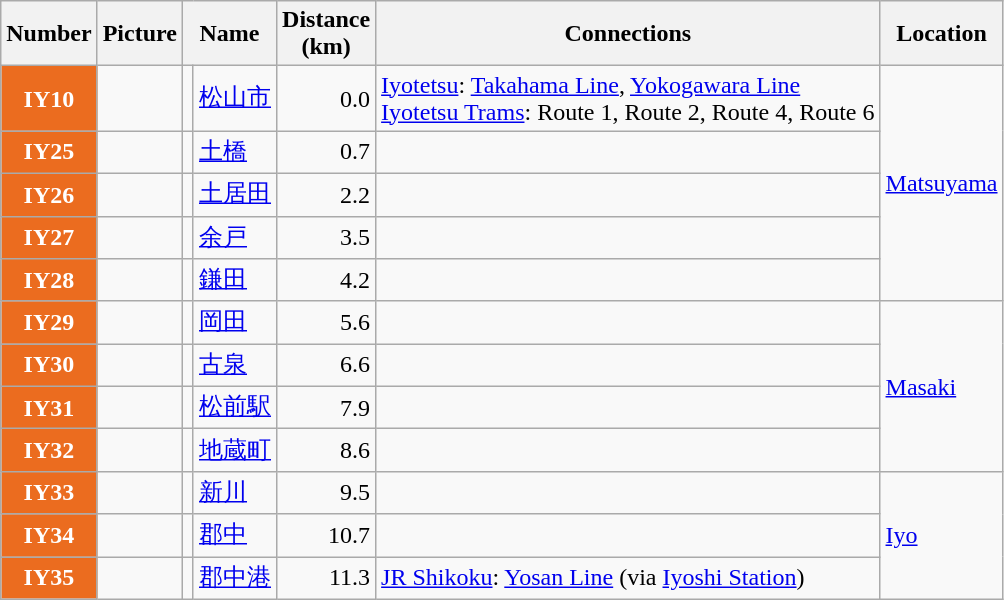<table class="wikitable" rules="all">
<tr>
<th>Number</th>
<th>Picture</th>
<th colspan="2">Name</th>
<th style="width:3em;">Distance (km)</th>
<th>Connections</th>
<th>Location</th>
</tr>
<tr>
<th style="background-color:#eb6c1f; color:#fff;">IY10</th>
<td></td>
<td></td>
<td><a href='#'>松山市</a></td>
<td style="text-align:right;">0.0</td>
<td><a href='#'>Iyotetsu</a>: <a href='#'>Takahama Line</a>, <a href='#'>Yokogawara Line</a><br><a href='#'>Iyotetsu Trams</a>: Route 1, Route 2, Route 4, Route 6</td>
<td rowspan="5"><a href='#'>Matsuyama</a></td>
</tr>
<tr>
<th style="background-color:#eb6c1f; color:#fff;">IY25</th>
<td></td>
<td></td>
<td><a href='#'>土橋</a></td>
<td style="text-align:right;">0.7</td>
<td> </td>
</tr>
<tr>
<th style="background-color:#eb6c1f; color:#fff;">IY26</th>
<td></td>
<td></td>
<td><a href='#'>土居田</a></td>
<td style="text-align:right;">2.2</td>
<td> </td>
</tr>
<tr>
<th style="background-color:#eb6c1f; color:#fff;">IY27</th>
<td></td>
<td></td>
<td><a href='#'>余戸</a></td>
<td style="text-align:right;">3.5</td>
<td> </td>
</tr>
<tr>
<th style="background-color:#eb6c1f; color:#fff;">IY28</th>
<td></td>
<td></td>
<td><a href='#'>鎌田</a></td>
<td style="text-align:right;">4.2</td>
<td> </td>
</tr>
<tr>
<th style="background-color:#eb6c1f; color:#fff;">IY29</th>
<td></td>
<td></td>
<td><a href='#'>岡田</a></td>
<td style="text-align:right;">5.6</td>
<td> </td>
<td rowspan="4"><a href='#'>Masaki</a></td>
</tr>
<tr>
<th style="background-color:#eb6c1f; color:#fff;">IY30</th>
<td></td>
<td></td>
<td><a href='#'>古泉</a></td>
<td style="text-align:right;">6.6</td>
<td> </td>
</tr>
<tr>
<th style="background-color:#eb6c1f; color:#fff;">IY31</th>
<td></td>
<td></td>
<td><a href='#'>松前駅</a></td>
<td style="text-align:right;">7.9</td>
<td> </td>
</tr>
<tr>
<th style="background-color:#eb6c1f; color:#fff;">IY32</th>
<td></td>
<td></td>
<td><a href='#'>地蔵町</a></td>
<td style="text-align:right;">8.6</td>
<td> </td>
</tr>
<tr>
<th style="background-color:#eb6c1f; color:#fff;">IY33</th>
<td></td>
<td></td>
<td><a href='#'>新川</a></td>
<td style="text-align:right;">9.5</td>
<td> </td>
<td rowspan="3"><a href='#'>Iyo</a></td>
</tr>
<tr>
<th style="background-color:#eb6c1f; color:#fff;">IY34</th>
<td></td>
<td></td>
<td><a href='#'>郡中</a></td>
<td style="text-align:right;">10.7</td>
<td> </td>
</tr>
<tr>
<th style="background-color:#eb6c1f; color:#fff;">IY35</th>
<td></td>
<td></td>
<td><a href='#'>郡中港</a></td>
<td style="text-align:right;">11.3</td>
<td><a href='#'>JR Shikoku</a>: <a href='#'>Yosan Line</a> (via <a href='#'>Iyoshi Station</a>)</td>
</tr>
</table>
